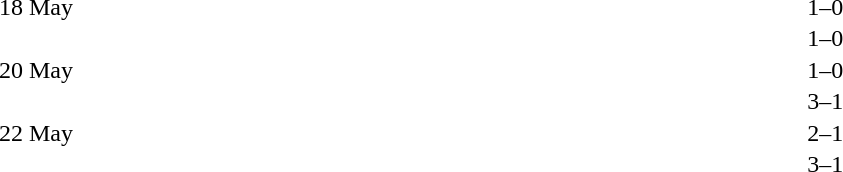<table cellspacing=1 width=70%>
<tr>
<th width=25%></th>
<th width=30%></th>
<th width=15%></th>
<th width=30%></th>
</tr>
<tr>
<td>18 May</td>
<td align=right></td>
<td align=center>1–0</td>
<td></td>
</tr>
<tr>
<td></td>
<td align=right></td>
<td align=center>1–0</td>
<td></td>
</tr>
<tr>
<td>20 May</td>
<td align=right></td>
<td align=center>1–0</td>
<td></td>
</tr>
<tr>
<td></td>
<td align=right></td>
<td align=center>3–1</td>
<td></td>
</tr>
<tr>
<td>22 May</td>
<td align=right></td>
<td align=center>2–1</td>
<td></td>
</tr>
<tr>
<td></td>
<td align=right></td>
<td align=center>3–1</td>
<td></td>
</tr>
</table>
